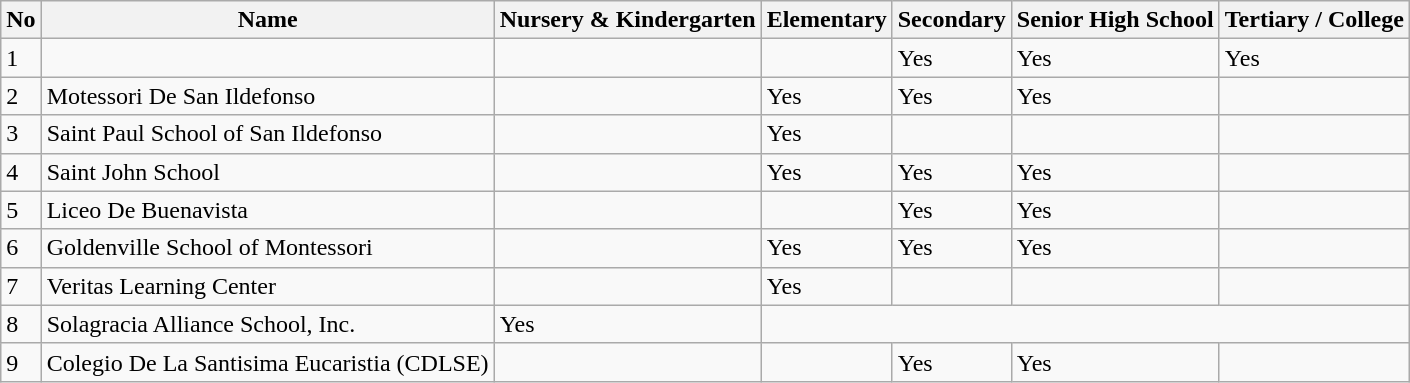<table class="wikitable sortable" style:"text-align: center">
<tr>
<th>No</th>
<th>Name</th>
<th>Nursery & Kindergarten</th>
<th>Elementary</th>
<th>Secondary</th>
<th>Senior High School</th>
<th>Tertiary / College</th>
</tr>
<tr>
<td>1</td>
<td align=left></td>
<td></td>
<td></td>
<td>Yes</td>
<td>Yes</td>
<td>Yes</td>
</tr>
<tr>
<td>2</td>
<td align=left>Motessori De San Ildefonso</td>
<td></td>
<td>Yes</td>
<td>Yes</td>
<td>Yes</td>
<td></td>
</tr>
<tr>
<td>3</td>
<td align=left>Saint Paul School of San Ildefonso</td>
<td></td>
<td>Yes</td>
<td></td>
<td></td>
<td></td>
</tr>
<tr>
<td>4</td>
<td align=left>Saint John School</td>
<td></td>
<td>Yes</td>
<td>Yes</td>
<td>Yes</td>
<td></td>
</tr>
<tr>
<td>5</td>
<td align=left>Liceo De Buenavista</td>
<td></td>
<td></td>
<td>Yes</td>
<td>Yes</td>
<td></td>
</tr>
<tr>
<td>6</td>
<td align=left>Goldenville School of Montessori</td>
<td></td>
<td>Yes</td>
<td>Yes</td>
<td>Yes</td>
<td></td>
</tr>
<tr>
<td>7</td>
<td align=left>Veritas Learning Center</td>
<td></td>
<td>Yes</td>
<td></td>
<td></td>
<td></td>
</tr>
<tr>
<td>8</td>
<td>Solagracia Alliance School, Inc.</td>
<td>Yes</td>
</tr>
<tr>
<td>9</td>
<td align=left>Colegio De La Santisima Eucaristia (CDLSE)</td>
<td></td>
<td></td>
<td>Yes</td>
<td>Yes</td>
<td></td>
</tr>
</table>
